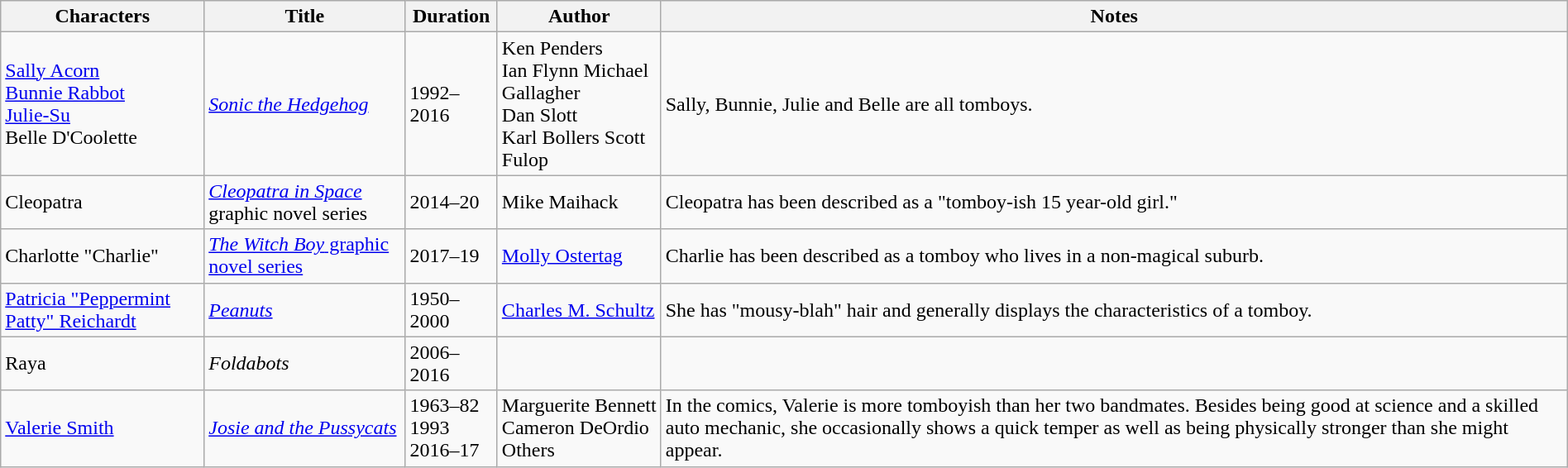<table class="wikitable sortable" style="width:100%">
<tr>
<th>Characters</th>
<th>Title</th>
<th>Duration</th>
<th>Author</th>
<th>Notes</th>
</tr>
<tr>
<td><a href='#'>Sally Acorn</a><br><a href='#'>Bunnie Rabbot</a><br><a href='#'>Julie-Su</a><br>Belle D'Coolette</td>
<td><em><a href='#'>Sonic the Hedgehog</a></em></td>
<td>1992–2016</td>
<td>Ken Penders <br>Ian Flynn Michael Gallagher <br>Dan Slott <br>Karl Bollers Scott Fulop</td>
<td>Sally, Bunnie, Julie and Belle are all tomboys.</td>
</tr>
<tr>
<td>Cleopatra</td>
<td><em><a href='#'>Cleopatra in Space</a></em> graphic novel series</td>
<td>2014–20</td>
<td>Mike Maihack</td>
<td>Cleopatra has been described as a "tomboy-ish 15 year-old girl."</td>
</tr>
<tr>
<td>Charlotte "Charlie"</td>
<td><a href='#'><em>The Witch Boy</em> graphic novel series</a></td>
<td>2017–19</td>
<td><a href='#'>Molly Ostertag</a></td>
<td>Charlie has been described as a tomboy who lives in a non-magical suburb.</td>
</tr>
<tr>
<td><a href='#'>Patricia "Peppermint Patty" Reichardt</a></td>
<td><em><a href='#'>Peanuts</a></em></td>
<td>1950–2000</td>
<td><a href='#'>Charles M. Schultz</a></td>
<td>She has "mousy-blah" hair and generally displays the characteristics of a tomboy.</td>
</tr>
<tr>
<td>Raya</td>
<td><em>Foldabots</em></td>
<td>2006–2016</td>
<td></td>
<td></td>
</tr>
<tr>
<td><a href='#'>Valerie Smith</a></td>
<td><em><a href='#'>Josie and the Pussycats</a></em></td>
<td>1963–82<br>1993<br>2016–17</td>
<td>Marguerite Bennett<br>Cameron DeOrdio<br>Others</td>
<td>In the comics, Valerie is more tomboyish than her two bandmates. Besides being good at science and a skilled auto mechanic, she occasionally shows a quick temper as well as being physically stronger than she might appear.</td>
</tr>
</table>
